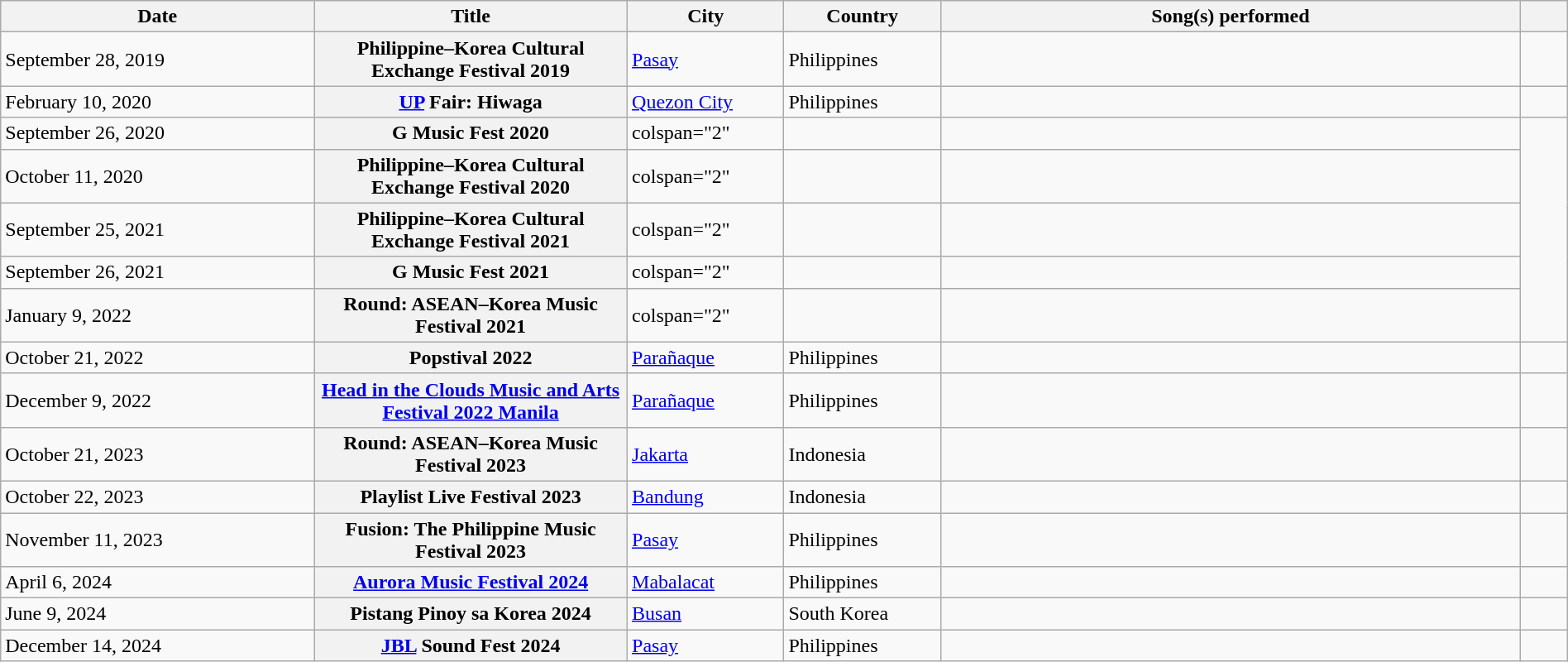<table class="wikitable sortable plainrowheaders" width=100%>
<tr>
<th scope="col" width="20%">Date</th>
<th scope="col" width="20%">Title</th>
<th scope="col" width="10%">City</th>
<th scope="col" width="10%">Country</th>
<th scope="col" width="37%">Song(s) performed</th>
<th scope="col" width="3%" class="unsortable"></th>
</tr>
<tr>
<td>September 28, 2019</td>
<th scope="row">Philippine–Korea Cultural Exchange Festival 2019</th>
<td><a href='#'>Pasay</a></td>
<td>Philippines</td>
<td></td>
<td style="text-align:center;"></td>
</tr>
<tr>
<td>February 10, 2020</td>
<th scope="row"><a href='#'>UP</a> Fair: Hiwaga</th>
<td><a href='#'>Quezon City</a></td>
<td>Philippines</td>
<td></td>
<td style="text-align:center;"></td>
</tr>
<tr>
<td>September 26, 2020</td>
<th scope="row">G Music Fest 2020</th>
<td>colspan="2" </td>
<td></td>
<td style="text-align:center;"></td>
</tr>
<tr>
<td>October 11, 2020</td>
<th scope="row">Philippine–Korea Cultural Exchange Festival 2020</th>
<td>colspan="2" </td>
<td></td>
<td style="text-align:center;"></td>
</tr>
<tr>
<td>September 25, 2021</td>
<th scope="row">Philippine–Korea Cultural Exchange Festival 2021</th>
<td>colspan="2" </td>
<td></td>
<td style="text-align:center;"></td>
</tr>
<tr>
<td>September 26, 2021</td>
<th scope="row">G Music Fest 2021</th>
<td>colspan="2" </td>
<td></td>
<td style="text-align:center;"></td>
</tr>
<tr>
<td>January 9, 2022</td>
<th scope="row">Round: ASEAN–Korea Music Festival 2021</th>
<td>colspan="2" </td>
<td></td>
<td style="text-align:center;"></td>
</tr>
<tr>
<td>October 21, 2022</td>
<th scope="row">Popstival 2022</th>
<td><a href='#'>Parañaque</a></td>
<td>Philippines</td>
<td></td>
<td style="text-align:center;"></td>
</tr>
<tr>
<td>December 9, 2022</td>
<th scope="row"><a href='#'>Head in the Clouds Music and Arts Festival 2022 Manila</a></th>
<td><a href='#'>Parañaque</a></td>
<td>Philippines</td>
<td></td>
<td style="text-align:center;"></td>
</tr>
<tr>
<td>October 21, 2023</td>
<th scope="row">Round: ASEAN–Korea Music Festival 2023</th>
<td><a href='#'>Jakarta</a></td>
<td>Indonesia</td>
<td></td>
<td style="text-align:center;"></td>
</tr>
<tr>
<td>October 22, 2023</td>
<th scope="row">Playlist Live Festival 2023</th>
<td><a href='#'>Bandung</a></td>
<td>Indonesia</td>
<td></td>
<td style="text-align:center;"></td>
</tr>
<tr>
<td>November 11, 2023</td>
<th scope="row">Fusion: The Philippine Music Festival 2023</th>
<td><a href='#'>Pasay</a></td>
<td>Philippines</td>
<td></td>
<td style="text-align:center;"></td>
</tr>
<tr>
<td>April 6, 2024</td>
<th scope="row"><a href='#'>Aurora Music Festival 2024</a></th>
<td><a href='#'>Mabalacat</a></td>
<td>Philippines</td>
<td></td>
<td style="text-align:center;"></td>
</tr>
<tr>
<td>June 9, 2024</td>
<th scope="row">Pistang Pinoy sa Korea 2024</th>
<td><a href='#'>Busan</a></td>
<td>South Korea</td>
<td></td>
<td style="text-align:center;"></td>
</tr>
<tr>
<td>December 14, 2024</td>
<th scope="row"><a href='#'>JBL</a> Sound Fest 2024</th>
<td><a href='#'>Pasay</a></td>
<td>Philippines</td>
<td></td>
<td style="text-align:center;"></td>
</tr>
</table>
